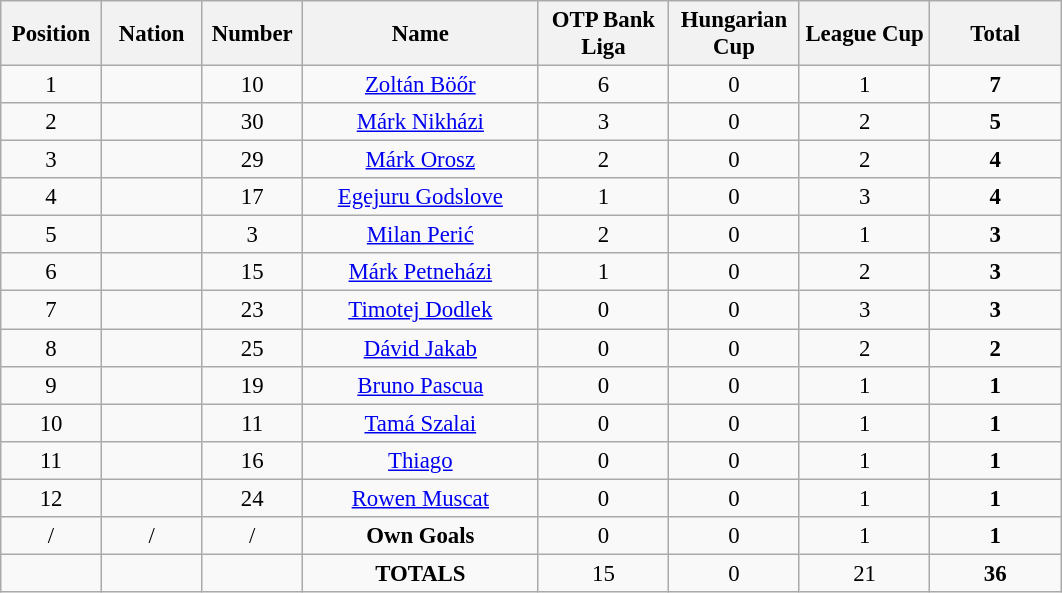<table class="wikitable" style="font-size: 95%; text-align: center;">
<tr>
<th width=60>Position</th>
<th width=60>Nation</th>
<th width=60>Number</th>
<th width=150>Name</th>
<th width=80>OTP Bank Liga</th>
<th width=80>Hungarian Cup</th>
<th width=80>League Cup</th>
<th width=80>Total</th>
</tr>
<tr>
<td>1</td>
<td></td>
<td>10</td>
<td><a href='#'>Zoltán Böőr</a></td>
<td>6</td>
<td>0</td>
<td>1</td>
<td><strong>7</strong></td>
</tr>
<tr>
<td>2</td>
<td></td>
<td>30</td>
<td><a href='#'>Márk Nikházi</a></td>
<td>3</td>
<td>0</td>
<td>2</td>
<td><strong>5</strong></td>
</tr>
<tr>
<td>3</td>
<td></td>
<td>29</td>
<td><a href='#'>Márk Orosz</a></td>
<td>2</td>
<td>0</td>
<td>2</td>
<td><strong>4</strong></td>
</tr>
<tr>
<td>4</td>
<td></td>
<td>17</td>
<td><a href='#'>Egejuru Godslove</a></td>
<td>1</td>
<td>0</td>
<td>3</td>
<td><strong>4</strong></td>
</tr>
<tr>
<td>5</td>
<td></td>
<td>3</td>
<td><a href='#'>Milan Perić</a></td>
<td>2</td>
<td>0</td>
<td>1</td>
<td><strong>3</strong></td>
</tr>
<tr>
<td>6</td>
<td></td>
<td>15</td>
<td><a href='#'>Márk Petneházi</a></td>
<td>1</td>
<td>0</td>
<td>2</td>
<td><strong>3</strong></td>
</tr>
<tr>
<td>7</td>
<td></td>
<td>23</td>
<td><a href='#'>Timotej Dodlek</a></td>
<td>0</td>
<td>0</td>
<td>3</td>
<td><strong>3</strong></td>
</tr>
<tr>
<td>8</td>
<td></td>
<td>25</td>
<td><a href='#'>Dávid Jakab</a></td>
<td>0</td>
<td>0</td>
<td>2</td>
<td><strong>2</strong></td>
</tr>
<tr>
<td>9</td>
<td></td>
<td>19</td>
<td><a href='#'>Bruno Pascua</a></td>
<td>0</td>
<td>0</td>
<td>1</td>
<td><strong>1</strong></td>
</tr>
<tr>
<td>10</td>
<td></td>
<td>11</td>
<td><a href='#'>Tamá Szalai</a></td>
<td>0</td>
<td>0</td>
<td>1</td>
<td><strong>1</strong></td>
</tr>
<tr>
<td>11</td>
<td></td>
<td>16</td>
<td><a href='#'>Thiago</a></td>
<td>0</td>
<td>0</td>
<td>1</td>
<td><strong>1</strong></td>
</tr>
<tr>
<td>12</td>
<td></td>
<td>24</td>
<td><a href='#'>Rowen Muscat</a></td>
<td>0</td>
<td>0</td>
<td>1</td>
<td><strong>1</strong></td>
</tr>
<tr>
<td>/</td>
<td>/</td>
<td>/</td>
<td><strong>Own Goals</strong></td>
<td>0</td>
<td>0</td>
<td>1</td>
<td><strong>1</strong></td>
</tr>
<tr>
<td></td>
<td></td>
<td></td>
<td><strong>TOTALS</strong></td>
<td>15</td>
<td>0</td>
<td>21</td>
<td><strong>36</strong></td>
</tr>
</table>
